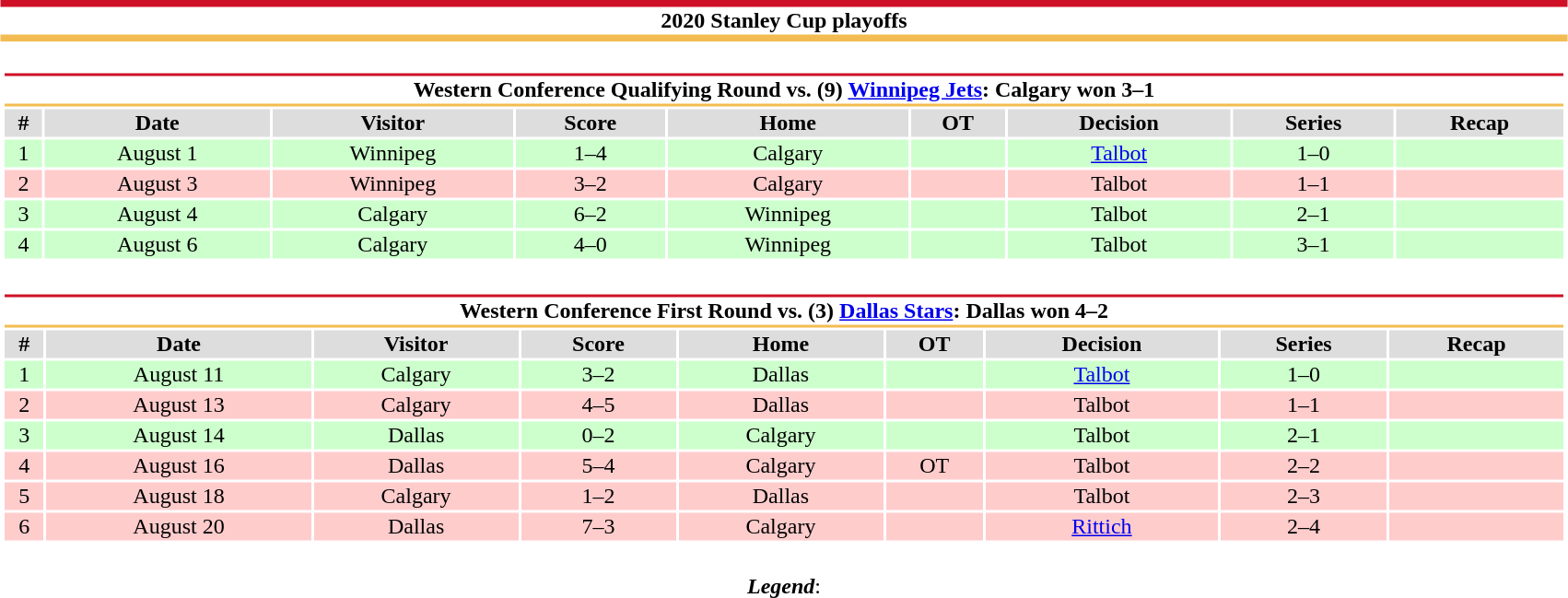<table class="toccolours" style="width:90%; clear:both; margin:1.5em auto; text-align:center;">
<tr>
<th colspan=9 style="background:#FFFFFF; border-top:#CE1126 5px solid; border-bottom:#F3BC52 5px solid;">2020 Stanley Cup playoffs</th>
</tr>
<tr>
<td colspan=9><br><table class="toccolours collapsible collapsed" style="width:100%;">
<tr>
<th colspan=9 style="background:#FFFFFF; border-top:#CE1126 2px solid; border-bottom:#F3BC52 2px solid;">Western Conference Qualifying Round vs. (9) <a href='#'>Winnipeg Jets</a>: Calgary won 3–1</th>
</tr>
<tr style="background:#ddd;">
<th>#</th>
<th>Date</th>
<th>Visitor</th>
<th>Score</th>
<th>Home</th>
<th>OT</th>
<th>Decision</th>
<th>Series</th>
<th>Recap</th>
</tr>
<tr style="background:#cfc;">
<td>1</td>
<td>August 1</td>
<td>Winnipeg</td>
<td>1–4</td>
<td>Calgary</td>
<td></td>
<td><a href='#'>Talbot</a></td>
<td>1–0</td>
<td></td>
</tr>
<tr style="background:#fcc;">
<td>2</td>
<td>August 3</td>
<td>Winnipeg</td>
<td>3–2</td>
<td>Calgary</td>
<td></td>
<td>Talbot</td>
<td>1–1</td>
<td></td>
</tr>
<tr style="background:#cfc;">
<td>3</td>
<td>August 4</td>
<td>Calgary</td>
<td>6–2</td>
<td>Winnipeg</td>
<td></td>
<td>Talbot</td>
<td>2–1</td>
<td></td>
</tr>
<tr style="background:#cfc;">
<td>4</td>
<td>August 6</td>
<td>Calgary</td>
<td>4–0</td>
<td>Winnipeg</td>
<td></td>
<td>Talbot</td>
<td>3–1</td>
<td></td>
</tr>
</table>
</td>
</tr>
<tr>
<td colspan=9><br><table class="toccolours collapsible collapsed" style="width:100%;">
<tr>
<th colspan=9 style="background:#FFFFFF; border-top:#CE1126 2px solid; border-bottom:#F3BC52 2px solid;">Western Conference First Round vs. (3) <a href='#'>Dallas Stars</a>: Dallas won 4–2</th>
</tr>
<tr style="background:#ddd;">
<th>#</th>
<th>Date</th>
<th>Visitor</th>
<th>Score</th>
<th>Home</th>
<th>OT</th>
<th>Decision</th>
<th>Series</th>
<th>Recap</th>
</tr>
<tr style="background:#cfc;">
<td>1</td>
<td>August 11</td>
<td>Calgary</td>
<td>3–2</td>
<td>Dallas</td>
<td></td>
<td><a href='#'>Talbot</a></td>
<td>1–0</td>
<td></td>
</tr>
<tr style="background:#fcc;">
<td>2</td>
<td>August 13</td>
<td>Calgary</td>
<td>4–5</td>
<td>Dallas</td>
<td></td>
<td>Talbot</td>
<td>1–1</td>
<td></td>
</tr>
<tr style="background:#cfc;">
<td>3</td>
<td>August 14</td>
<td>Dallas</td>
<td>0–2</td>
<td>Calgary</td>
<td></td>
<td>Talbot</td>
<td>2–1</td>
<td></td>
</tr>
<tr style="background:#fcc;">
<td>4</td>
<td>August 16</td>
<td>Dallas</td>
<td>5–4</td>
<td>Calgary</td>
<td>OT</td>
<td>Talbot</td>
<td>2–2</td>
<td></td>
</tr>
<tr style="background:#fcc;">
<td>5</td>
<td>August 18</td>
<td>Calgary</td>
<td>1–2</td>
<td>Dallas</td>
<td></td>
<td>Talbot</td>
<td>2–3</td>
<td></td>
</tr>
<tr style="background:#fcc;">
<td>6</td>
<td>August 20</td>
<td>Dallas</td>
<td>7–3</td>
<td>Calgary</td>
<td></td>
<td><a href='#'>Rittich</a></td>
<td>2–4</td>
<td></td>
</tr>
</table>
</td>
</tr>
<tr>
<td colspan="10" style="text-align:center;"><br><strong><em>Legend</em></strong>:

</td>
</tr>
</table>
